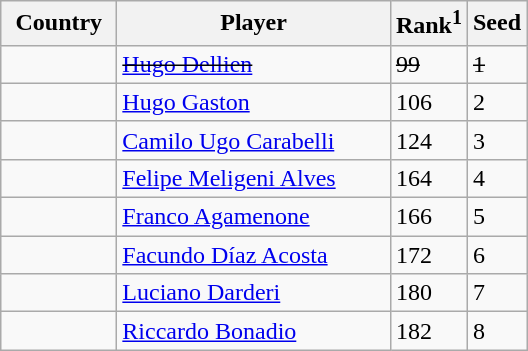<table class="sortable wikitable">
<tr>
<th width="70">Country</th>
<th width="175">Player</th>
<th>Rank<sup>1</sup></th>
<th>Seed</th>
</tr>
<tr>
<td><s></s></td>
<td><s><a href='#'>Hugo Dellien</a></s></td>
<td><s>99</s></td>
<td><s>1</s></td>
</tr>
<tr>
<td></td>
<td><a href='#'>Hugo Gaston</a></td>
<td>106</td>
<td>2</td>
</tr>
<tr>
<td></td>
<td><a href='#'>Camilo Ugo Carabelli</a></td>
<td>124</td>
<td>3</td>
</tr>
<tr>
<td></td>
<td><a href='#'>Felipe Meligeni Alves</a></td>
<td>164</td>
<td>4</td>
</tr>
<tr>
<td></td>
<td><a href='#'>Franco Agamenone</a></td>
<td>166</td>
<td>5</td>
</tr>
<tr>
<td></td>
<td><a href='#'>Facundo Díaz Acosta</a></td>
<td>172</td>
<td>6</td>
</tr>
<tr>
<td></td>
<td><a href='#'>Luciano Darderi</a></td>
<td>180</td>
<td>7</td>
</tr>
<tr>
<td></td>
<td><a href='#'>Riccardo Bonadio</a></td>
<td>182</td>
<td>8</td>
</tr>
</table>
